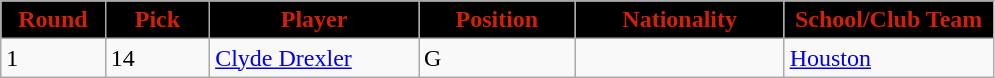<table class="wikitable sortable sortable">
<tr>
<th style="background:#000000; color:#D1210A"  width="10%">Round</th>
<th style="background:#000000; color:#D1210A"  width="10%">Pick</th>
<th style="background:#000000; color:#D1210A"  width="20%">Player</th>
<th style="background:#000000; color:#D1210A"  width="15%">Position</th>
<th style="background:#000000; color:#D1210A"  width="20%">Nationality</th>
<th style="background:#000000; color:#D1210A"  width="20%">School/Club Team</th>
</tr>
<tr>
<td>1</td>
<td>14</td>
<td><a href='#'>Clyde Drexler</a></td>
<td>G</td>
<td></td>
<td><a href='#'>Houston</a></td>
</tr>
</table>
